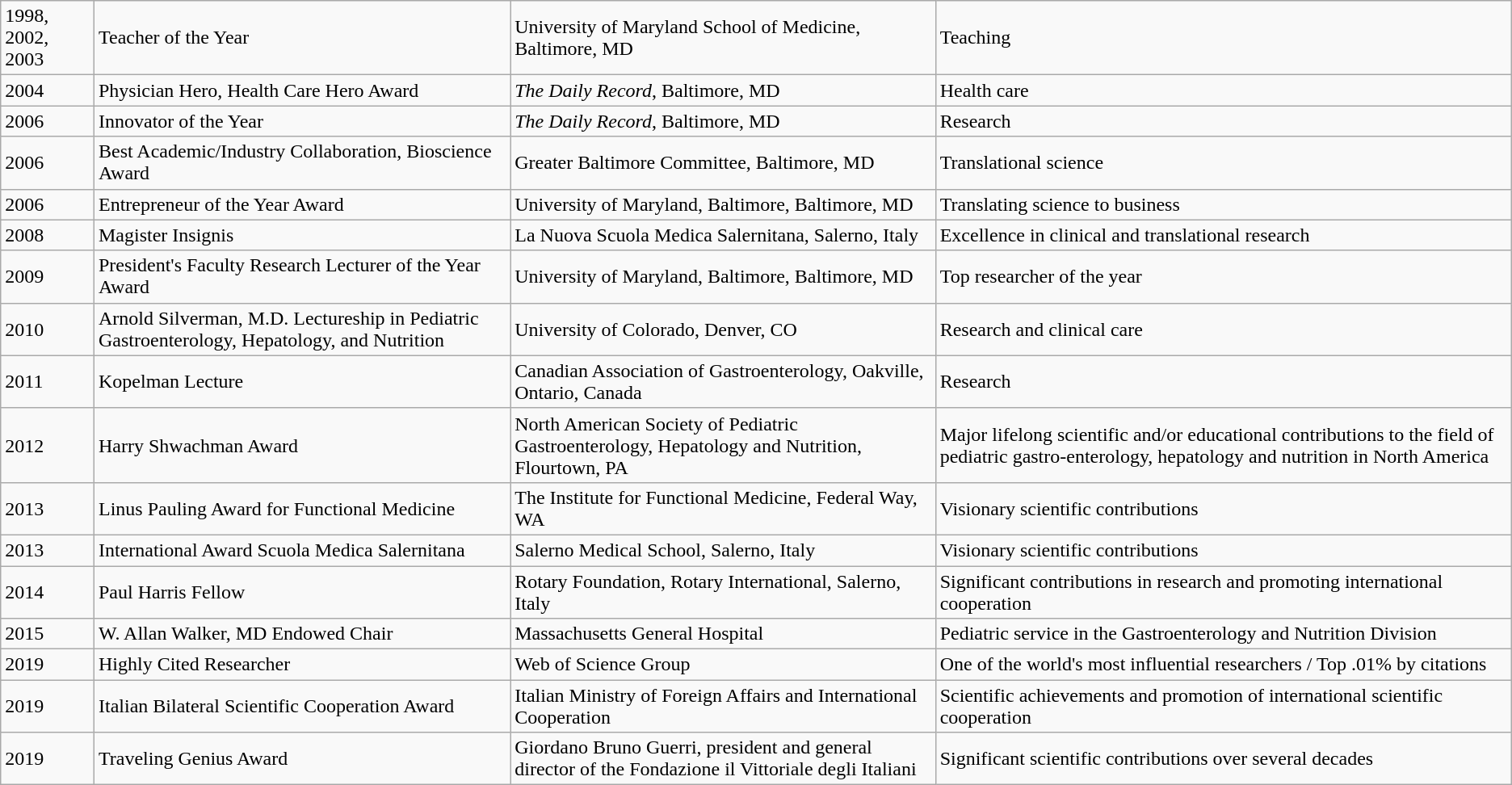<table class="wikitable sortable">
<tr>
<td>1998, 2002, 2003</td>
<td>Teacher of the Year</td>
<td>University of Maryland School of Medicine, Baltimore, MD</td>
<td>Teaching</td>
</tr>
<tr>
<td>2004</td>
<td>Physician Hero, Health Care Hero Award</td>
<td><em>The Daily Record</em>, Baltimore, MD</td>
<td>Health care</td>
</tr>
<tr>
<td>2006</td>
<td>Innovator of the Year</td>
<td><em>The Daily Record</em>, Baltimore, MD</td>
<td>Research</td>
</tr>
<tr>
<td>2006</td>
<td>Best Academic/Industry Collaboration, Bioscience Award</td>
<td>Greater Baltimore Committee, Baltimore, MD</td>
<td>Translational science</td>
</tr>
<tr>
<td>2006</td>
<td>Entrepreneur of the Year Award</td>
<td>University of Maryland, Baltimore, Baltimore, MD</td>
<td>Translating science to business</td>
</tr>
<tr>
<td>2008</td>
<td>Magister Insignis</td>
<td>La Nuova Scuola Medica Salernitana, Salerno, Italy</td>
<td>Excellence in clinical and translational research</td>
</tr>
<tr>
<td>2009</td>
<td>President's Faculty Research Lecturer of the Year Award</td>
<td>University of Maryland, Baltimore, Baltimore, MD</td>
<td>Top researcher of the year</td>
</tr>
<tr>
<td>2010</td>
<td>Arnold Silverman, M.D. Lectureship in Pediatric Gastroenterology, Hepatology, and Nutrition</td>
<td>University of Colorado, Denver, CO</td>
<td>Research and clinical care</td>
</tr>
<tr>
<td>2011</td>
<td>Kopelman Lecture</td>
<td>Canadian Association of Gastroenterology, Oakville, Ontario, Canada</td>
<td>Research</td>
</tr>
<tr>
<td>2012</td>
<td>Harry Shwachman Award</td>
<td>North American Society of Pediatric Gastroenterology, Hepatology and Nutrition, Flourtown, PA</td>
<td>Major lifelong scientific and/or educational contributions to the field of pediatric gastro-enterology, hepatology and nutrition in North America</td>
</tr>
<tr>
<td>2013</td>
<td>Linus Pauling Award for Functional Medicine</td>
<td>The Institute for Functional Medicine, Federal Way, WA</td>
<td>Visionary scientific contributions</td>
</tr>
<tr>
<td>2013</td>
<td>International Award Scuola Medica Salernitana</td>
<td>Salerno Medical School, Salerno, Italy</td>
<td>Visionary scientific contributions</td>
</tr>
<tr>
<td>2014</td>
<td>Paul Harris Fellow</td>
<td>Rotary Foundation, Rotary International, Salerno, Italy</td>
<td>Significant contributions in research and promoting international cooperation</td>
</tr>
<tr>
<td>2015</td>
<td>W. Allan Walker, MD Endowed Chair</td>
<td>Massachusetts General Hospital</td>
<td>Pediatric service in the Gastroenterology and Nutrition Division</td>
</tr>
<tr>
<td>2019</td>
<td>Highly Cited Researcher</td>
<td>Web of Science Group</td>
<td>One of the world's most influential researchers / Top .01% by citations</td>
</tr>
<tr>
<td>2019</td>
<td>Italian Bilateral Scientific Cooperation Award</td>
<td>Italian Ministry of Foreign Affairs and International Cooperation</td>
<td>Scientific achievements and promotion of international scientific cooperation</td>
</tr>
<tr>
<td>2019</td>
<td>Traveling Genius Award</td>
<td>Giordano Bruno Guerri, president and general director of the Fondazione il Vittoriale degli Italiani</td>
<td>Significant scientific contributions over several decades</td>
</tr>
</table>
